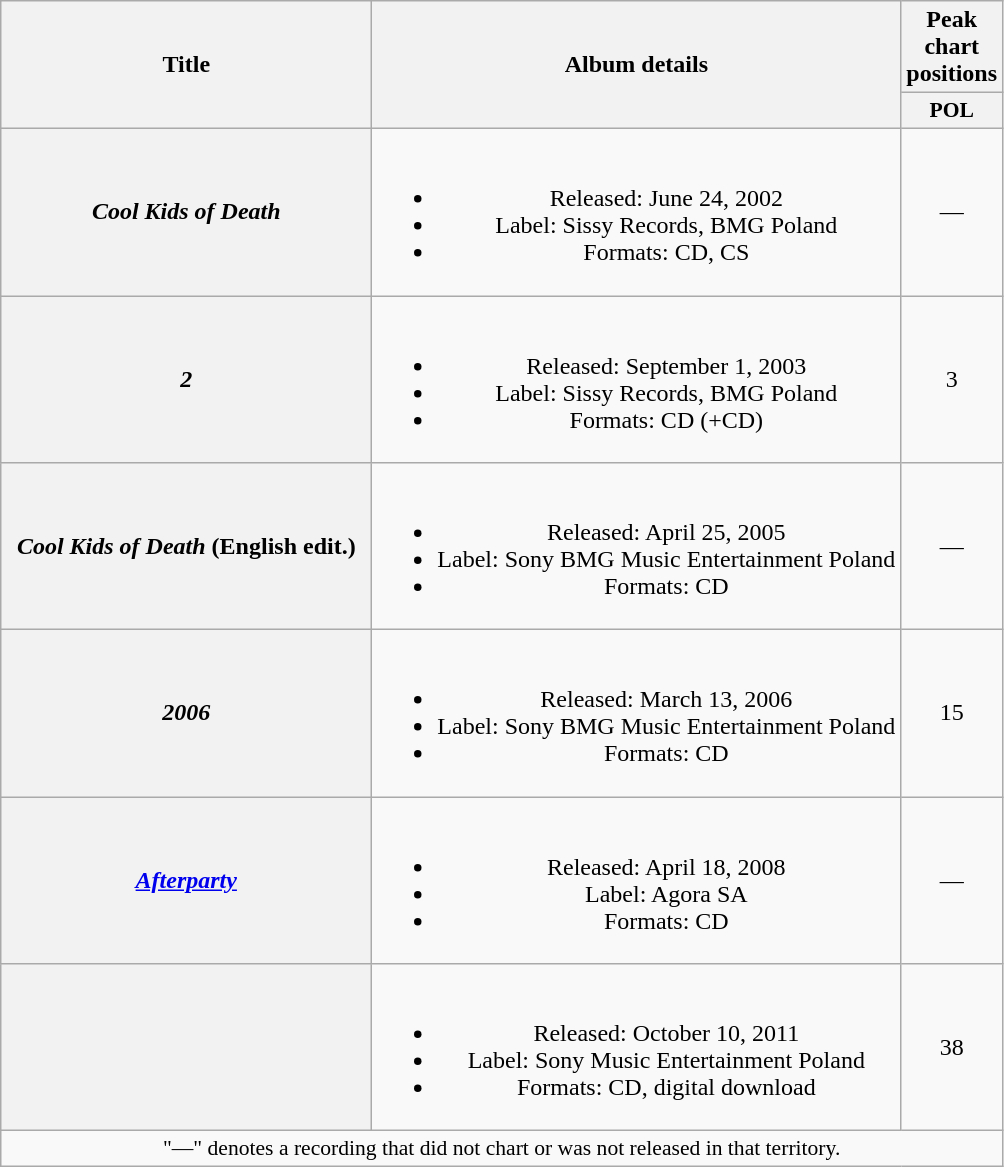<table class="wikitable plainrowheaders" style="text-align:center;">
<tr>
<th scope="col" rowspan="2" style="width:15em;">Title</th>
<th scope="col" rowspan="2">Album details</th>
<th scope="col" colspan="1">Peak chart positions</th>
</tr>
<tr>
<th scope="col" style="width:3em;font-size:90%;">POL<br></th>
</tr>
<tr>
<th scope="row"><em>Cool Kids of Death</em></th>
<td><br><ul><li>Released: June 24, 2002</li><li>Label: Sissy Records, BMG Poland</li><li>Formats: CD, CS</li></ul></td>
<td>—</td>
</tr>
<tr>
<th scope="row"><em>2</em></th>
<td><br><ul><li>Released: September 1, 2003</li><li>Label: Sissy Records, BMG Poland</li><li>Formats: CD (+CD)</li></ul></td>
<td>3</td>
</tr>
<tr>
<th scope="row"><em>Cool Kids of Death</em> (English edit.)</th>
<td><br><ul><li>Released: April 25, 2005</li><li>Label: Sony BMG Music Entertainment Poland</li><li>Formats: CD</li></ul></td>
<td>—</td>
</tr>
<tr>
<th scope="row"><em>2006</em></th>
<td><br><ul><li>Released: March 13, 2006</li><li>Label: Sony BMG Music Entertainment Poland</li><li>Formats: CD</li></ul></td>
<td>15</td>
</tr>
<tr>
<th scope="row"><em><a href='#'>Afterparty</a></em></th>
<td><br><ul><li>Released: April 18, 2008</li><li>Label: Agora SA</li><li>Formats: CD</li></ul></td>
<td>—</td>
</tr>
<tr>
<th scope="row"></th>
<td><br><ul><li>Released: October 10, 2011</li><li>Label: Sony Music Entertainment Poland</li><li>Formats: CD, digital download</li></ul></td>
<td>38</td>
</tr>
<tr>
<td colspan="20" style="font-size:90%">"—" denotes a recording that did not chart or was not released in that territory.</td>
</tr>
</table>
